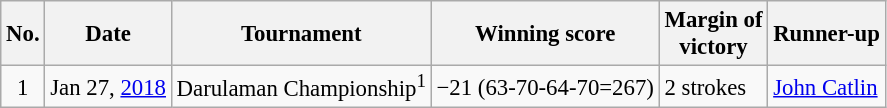<table class="wikitable" style="font-size:95%;">
<tr>
<th>No.</th>
<th>Date</th>
<th>Tournament</th>
<th>Winning score</th>
<th>Margin of<br>victory</th>
<th>Runner-up</th>
</tr>
<tr>
<td align=center>1</td>
<td align=right>Jan 27, <a href='#'>2018</a></td>
<td>Darulaman Championship<sup>1</sup></td>
<td>−21 (63-70-64-70=267)</td>
<td>2 strokes</td>
<td> <a href='#'>John Catlin</a></td>
</tr>
</table>
